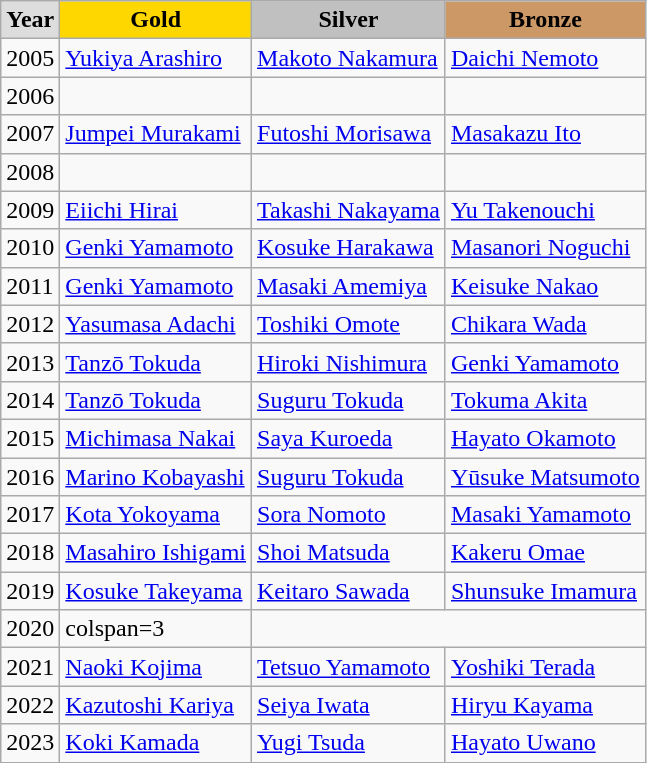<table class="wikitable" style="text-align:left;">
<tr>
<td style="background:#DDDDDD; font-weight:bold; text-align:center;">Year</td>
<td style="background:gold;font-weight:bold; text-align:center;">Gold</td>
<td style="background:silver; font-weight:bold; text-align:center;">Silver</td>
<td style="background:#cc9966; font-weight:bold; text-align:center;">Bronze</td>
</tr>
<tr>
<td>2005</td>
<td><a href='#'>Yukiya Arashiro</a></td>
<td><a href='#'>Makoto Nakamura</a></td>
<td><a href='#'>Daichi Nemoto</a></td>
</tr>
<tr>
<td>2006</td>
<td></td>
<td></td>
<td></td>
</tr>
<tr>
<td>2007</td>
<td><a href='#'>Jumpei Murakami</a></td>
<td><a href='#'>Futoshi Morisawa</a></td>
<td><a href='#'>Masakazu Ito</a></td>
</tr>
<tr>
<td>2008</td>
<td></td>
<td></td>
<td></td>
</tr>
<tr>
<td>2009</td>
<td><a href='#'>Eiichi Hirai</a></td>
<td><a href='#'>Takashi Nakayama</a></td>
<td><a href='#'>Yu Takenouchi</a></td>
</tr>
<tr>
<td>2010</td>
<td><a href='#'>Genki Yamamoto</a></td>
<td><a href='#'>Kosuke Harakawa</a></td>
<td><a href='#'>Masanori Noguchi</a></td>
</tr>
<tr>
<td>2011</td>
<td><a href='#'>Genki Yamamoto</a></td>
<td><a href='#'>Masaki Amemiya</a></td>
<td><a href='#'>Keisuke Nakao</a></td>
</tr>
<tr>
<td>2012</td>
<td><a href='#'>Yasumasa Adachi</a></td>
<td><a href='#'>Toshiki Omote</a></td>
<td><a href='#'>Chikara Wada</a></td>
</tr>
<tr>
<td>2013</td>
<td><a href='#'>Tanzō Tokuda</a></td>
<td><a href='#'>Hiroki Nishimura</a></td>
<td><a href='#'>Genki Yamamoto</a></td>
</tr>
<tr>
<td>2014</td>
<td><a href='#'>Tanzō Tokuda</a></td>
<td><a href='#'>Suguru Tokuda</a></td>
<td><a href='#'>Tokuma Akita</a></td>
</tr>
<tr>
<td>2015</td>
<td><a href='#'>Michimasa Nakai</a></td>
<td><a href='#'>Saya Kuroeda</a></td>
<td><a href='#'>Hayato Okamoto</a></td>
</tr>
<tr>
<td>2016</td>
<td><a href='#'>Marino Kobayashi</a></td>
<td><a href='#'>Suguru Tokuda</a></td>
<td><a href='#'>Yūsuke Matsumoto</a></td>
</tr>
<tr>
<td>2017</td>
<td><a href='#'>Kota Yokoyama</a></td>
<td><a href='#'>Sora Nomoto</a></td>
<td><a href='#'>Masaki Yamamoto</a></td>
</tr>
<tr>
<td>2018</td>
<td><a href='#'>Masahiro Ishigami</a></td>
<td><a href='#'>Shoi Matsuda</a></td>
<td><a href='#'>Kakeru Omae</a></td>
</tr>
<tr>
<td>2019</td>
<td><a href='#'>Kosuke Takeyama</a></td>
<td><a href='#'>Keitaro Sawada</a></td>
<td><a href='#'>Shunsuke Imamura</a></td>
</tr>
<tr>
<td>2020</td>
<td>colspan=3 </td>
</tr>
<tr>
<td>2021</td>
<td><a href='#'>Naoki Kojima</a></td>
<td><a href='#'>Tetsuo Yamamoto</a></td>
<td><a href='#'>Yoshiki Terada</a></td>
</tr>
<tr>
<td>2022</td>
<td><a href='#'>Kazutoshi Kariya</a></td>
<td><a href='#'>Seiya Iwata</a></td>
<td><a href='#'>Hiryu Kayama</a></td>
</tr>
<tr>
<td>2023</td>
<td><a href='#'>Koki Kamada</a></td>
<td><a href='#'>Yugi Tsuda</a></td>
<td><a href='#'>Hayato Uwano</a></td>
</tr>
</table>
